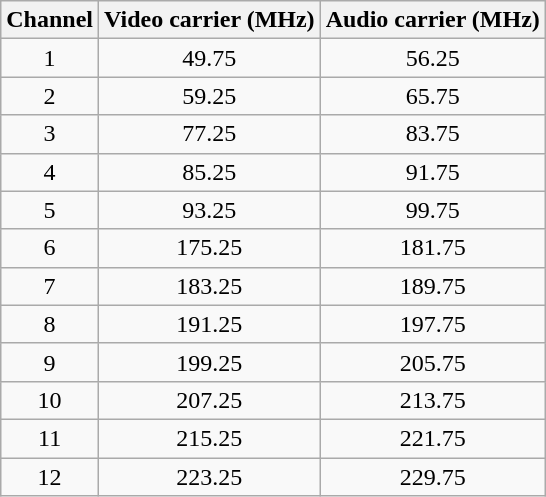<table class="wikitable" style="text-align: center; border-collapse:collapse">
<tr>
<th>Channel</th>
<th>Video carrier (MHz)</th>
<th>Audio carrier (MHz)</th>
</tr>
<tr>
<td>1</td>
<td>49.75</td>
<td>56.25</td>
</tr>
<tr>
<td>2</td>
<td>59.25</td>
<td>65.75</td>
</tr>
<tr>
<td>3</td>
<td>77.25</td>
<td>83.75</td>
</tr>
<tr>
<td>4</td>
<td>85.25</td>
<td>91.75</td>
</tr>
<tr>
<td>5</td>
<td>93.25</td>
<td>99.75</td>
</tr>
<tr>
<td>6</td>
<td>175.25</td>
<td>181.75</td>
</tr>
<tr>
<td>7</td>
<td>183.25</td>
<td>189.75</td>
</tr>
<tr>
<td>8</td>
<td>191.25</td>
<td>197.75</td>
</tr>
<tr>
<td>9</td>
<td>199.25</td>
<td>205.75</td>
</tr>
<tr>
<td>10</td>
<td>207.25</td>
<td>213.75</td>
</tr>
<tr>
<td>11</td>
<td>215.25</td>
<td>221.75</td>
</tr>
<tr>
<td>12</td>
<td>223.25</td>
<td>229.75</td>
</tr>
</table>
